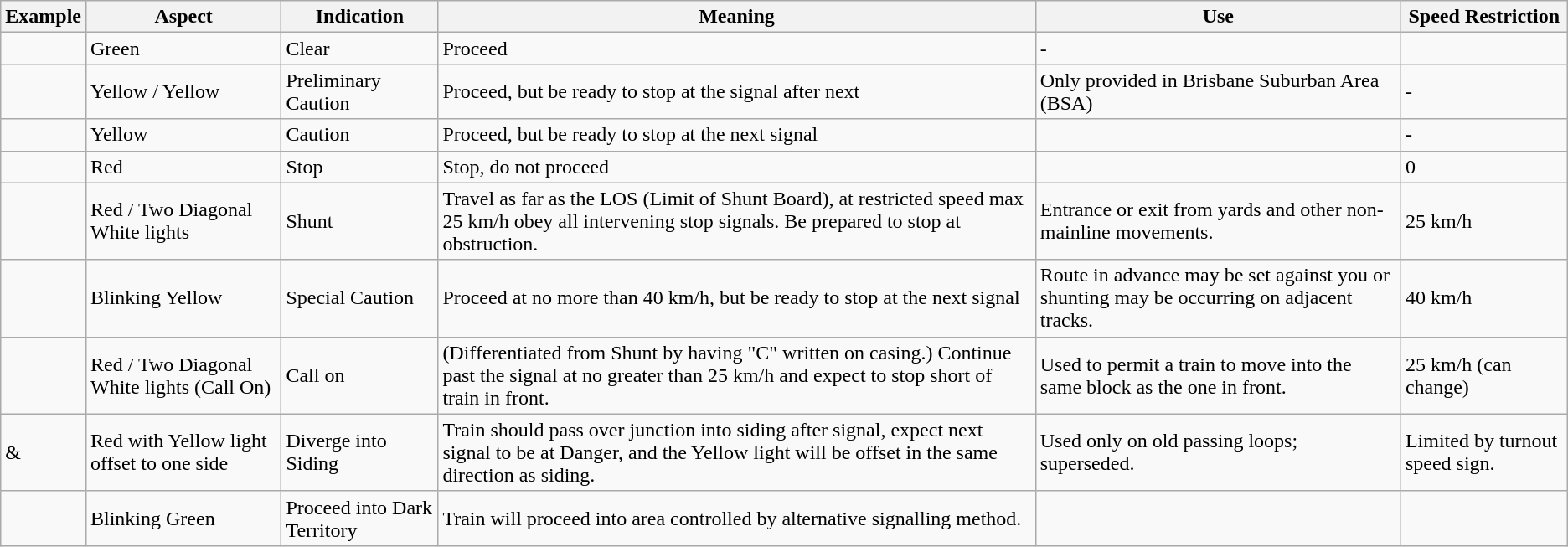<table class="wikitable">
<tr>
<th>Example</th>
<th>Aspect</th>
<th>Indication</th>
<th>Meaning</th>
<th>Use</th>
<th>Speed Restriction</th>
</tr>
<tr>
<td></td>
<td>Green</td>
<td>Clear</td>
<td>Proceed</td>
<td>-</td>
</tr>
<tr>
<td></td>
<td>Yellow / Yellow</td>
<td>Preliminary Caution</td>
<td>Proceed, but be ready to stop at the signal after next</td>
<td>Only provided in Brisbane Suburban Area (BSA)</td>
<td>-</td>
</tr>
<tr>
<td></td>
<td>Yellow</td>
<td>Caution</td>
<td>Proceed, but be ready to stop at the next signal</td>
<td></td>
<td>-</td>
</tr>
<tr>
<td></td>
<td>Red</td>
<td>Stop</td>
<td>Stop, do not proceed</td>
<td></td>
<td>0</td>
</tr>
<tr>
<td></td>
<td>Red / Two Diagonal White lights</td>
<td>Shunt</td>
<td>Travel as far as the LOS (Limit of Shunt Board), at  restricted speed max 25 km/h obey all intervening stop signals. Be prepared to stop at obstruction.</td>
<td>Entrance or exit from yards and other non-mainline movements.</td>
<td>25 km/h</td>
</tr>
<tr>
<td></td>
<td>Blinking Yellow</td>
<td>Special Caution</td>
<td>Proceed at no more than 40 km/h, but be ready to stop at the next signal</td>
<td>Route in advance may be set against you or shunting may be occurring on adjacent tracks.</td>
<td>40 km/h</td>
</tr>
<tr>
<td></td>
<td>Red / Two Diagonal White lights (Call On)</td>
<td>Call on</td>
<td>(Differentiated from Shunt by having "C" written on casing.) Continue past the signal at no greater than 25 km/h and expect to stop short of train in front.</td>
<td>Used to permit a train to move into the same block as the one in front.</td>
<td>25 km/h (can change)</td>
</tr>
<tr>
<td> & </td>
<td>Red with Yellow light offset to one side</td>
<td>Diverge into Siding</td>
<td>Train should pass over junction into siding after signal, expect next signal to be at Danger, and the Yellow light will be offset in the same direction as siding.</td>
<td>Used only on old passing loops; superseded.</td>
<td>Limited by turnout speed sign.</td>
</tr>
<tr>
<td></td>
<td>Blinking Green</td>
<td>Proceed into Dark Territory</td>
<td>Train will proceed into area controlled by alternative signalling method.</td>
<td></td>
<td></td>
</tr>
</table>
